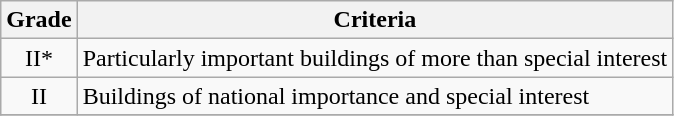<table class="wikitable" border="1">
<tr>
<th>Grade</th>
<th>Criteria</th>
</tr>
<tr>
<td align="center" >II*</td>
<td>Particularly important buildings of more than special interest</td>
</tr>
<tr>
<td align="center" >II</td>
<td>Buildings of national importance and special interest</td>
</tr>
<tr>
</tr>
</table>
